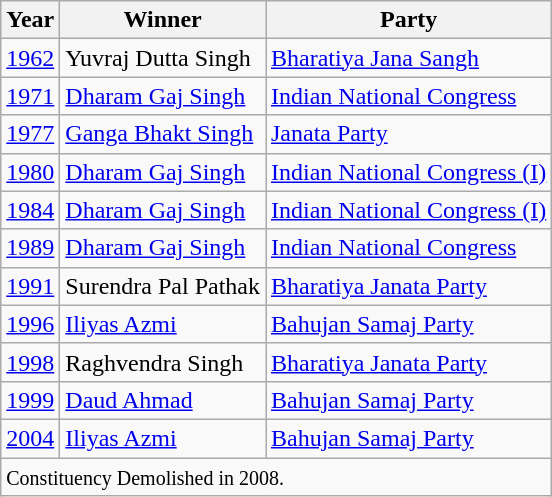<table class="wikitable sortable">
<tr>
<th>Year</th>
<th>Winner</th>
<th>Party</th>
</tr>
<tr>
<td><a href='#'>1962</a></td>
<td>Yuvraj Dutta Singh</td>
<td><a href='#'>Bharatiya Jana Sangh</a></td>
</tr>
<tr>
<td><a href='#'>1971</a></td>
<td><a href='#'>Dharam Gaj Singh</a></td>
<td><a href='#'>Indian National Congress</a></td>
</tr>
<tr>
<td><a href='#'>1977</a></td>
<td><a href='#'>Ganga Bhakt Singh</a></td>
<td><a href='#'>Janata Party</a></td>
</tr>
<tr>
<td><a href='#'>1980</a></td>
<td><a href='#'>Dharam Gaj Singh</a></td>
<td><a href='#'>Indian National Congress (I)</a></td>
</tr>
<tr>
<td><a href='#'>1984</a></td>
<td><a href='#'>Dharam Gaj Singh</a></td>
<td><a href='#'>Indian National Congress (I)</a></td>
</tr>
<tr>
<td><a href='#'>1989</a></td>
<td><a href='#'>Dharam Gaj Singh</a></td>
<td><a href='#'>Indian National Congress</a></td>
</tr>
<tr>
<td><a href='#'>1991</a></td>
<td>Surendra Pal Pathak</td>
<td><a href='#'>Bharatiya Janata Party</a></td>
</tr>
<tr>
<td><a href='#'>1996</a></td>
<td><a href='#'>Iliyas Azmi</a></td>
<td><a href='#'>Bahujan Samaj Party</a></td>
</tr>
<tr>
<td><a href='#'>1998</a></td>
<td>Raghvendra Singh</td>
<td><a href='#'>Bharatiya Janata Party</a></td>
</tr>
<tr>
<td><a href='#'>1999</a></td>
<td><a href='#'>Daud Ahmad</a></td>
<td><a href='#'>Bahujan Samaj Party</a></td>
</tr>
<tr>
<td><a href='#'>2004</a></td>
<td><a href='#'>Iliyas Azmi</a></td>
<td><a href='#'>Bahujan Samaj Party</a></td>
</tr>
<tr>
<td colspan="3"><small>Constituency Demolished in 2008.</small></td>
</tr>
</table>
